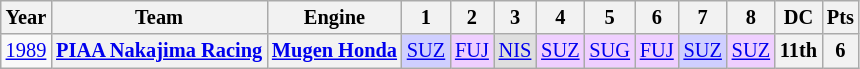<table class="wikitable" style="text-align:center; font-size:85%">
<tr>
<th>Year</th>
<th>Team</th>
<th>Engine</th>
<th>1</th>
<th>2</th>
<th>3</th>
<th>4</th>
<th>5</th>
<th>6</th>
<th>7</th>
<th>8</th>
<th>DC</th>
<th>Pts</th>
</tr>
<tr>
<td><a href='#'>1989</a></td>
<th nowrap><a href='#'>PIAA Nakajima Racing</a></th>
<th nowrap><a href='#'>Mugen Honda</a></th>
<td style="background:#CFCFFF;"><a href='#'>SUZ</a><br></td>
<td style="background:#EFCFFF;"><a href='#'>FUJ</a><br></td>
<td style="background:#DFDFDF;"><a href='#'>NIS</a><br></td>
<td style="background:#EFCFFF;"><a href='#'>SUZ</a><br></td>
<td style="background:#EFCFFF;"><a href='#'>SUG</a><br></td>
<td style="background:#EFCFFF;"><a href='#'>FUJ</a><br></td>
<td style="background:#CFCFFF;"><a href='#'>SUZ</a><br></td>
<td style="background:#EFCFFF;"><a href='#'>SUZ</a><br></td>
<th>11th</th>
<th>6</th>
</tr>
</table>
